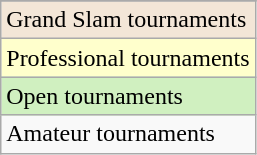<table class="wikitable">
<tr>
</tr>
<tr style="background:#F3E6D7">
<td>Grand Slam tournaments</td>
</tr>
<tr style="background:#ffc;">
<td>Professional tournaments</td>
</tr>
<tr style="background:#d0f0c0;">
<td>Open tournaments</td>
</tr>
<tr>
<td>Amateur tournaments</td>
</tr>
</table>
